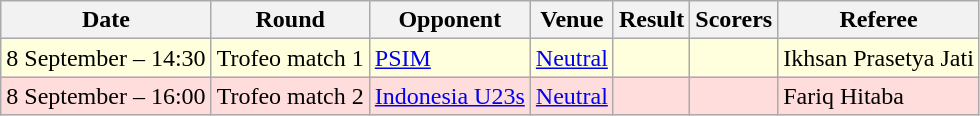<table class="wikitable">
<tr>
<th>Date</th>
<th>Round</th>
<th>Opponent</th>
<th>Venue</th>
<th>Result</th>
<th>Scorers</th>
<th>Referee</th>
</tr>
<tr bgcolor="#FFFFDD">
<td>8 September – 14:30</td>
<td align="center">Trofeo match 1</td>
<td><a href='#'>PSIM</a></td>
<td><a href='#'>Neutral</a></td>
<td> </td>
<td></td>
<td>Ikhsan Prasetya Jati</td>
</tr>
<tr bgcolor="#FFDDDD">
<td>8 September – 16:00</td>
<td align="center">Trofeo match 2</td>
<td><a href='#'>Indonesia U23s</a></td>
<td><a href='#'>Neutral</a></td>
<td></td>
<td></td>
<td>Fariq Hitaba</td>
</tr>
</table>
